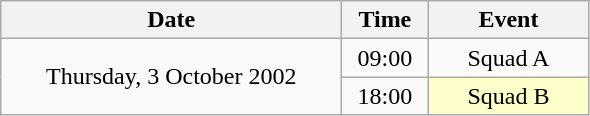<table class = "wikitable" style="text-align:center;">
<tr>
<th width=220>Date</th>
<th width=50>Time</th>
<th width=100>Event</th>
</tr>
<tr>
<td rowspan=2>Thursday, 3 October 2002</td>
<td>09:00</td>
<td>Squad A</td>
</tr>
<tr>
<td>18:00</td>
<td bgcolor=ffffcc>Squad B</td>
</tr>
</table>
